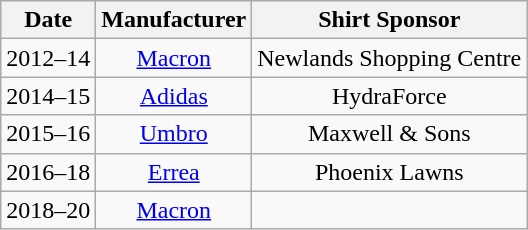<table class="wikitable" style="text-align: center">
<tr>
<th>Date</th>
<th>Manufacturer</th>
<th>Shirt Sponsor</th>
</tr>
<tr>
<td>2012–14</td>
<td><a href='#'>Macron</a></td>
<td>Newlands Shopping Centre</td>
</tr>
<tr>
<td>2014–15</td>
<td><a href='#'>Adidas</a></td>
<td>HydraForce</td>
</tr>
<tr>
<td>2015–16</td>
<td><a href='#'>Umbro</a></td>
<td>Maxwell & Sons</td>
</tr>
<tr>
<td>2016–18</td>
<td><a href='#'>Errea</a></td>
<td>Phoenix Lawns</td>
</tr>
<tr>
<td>2018–20</td>
<td><a href='#'>Macron</a></td>
<td></td>
</tr>
</table>
